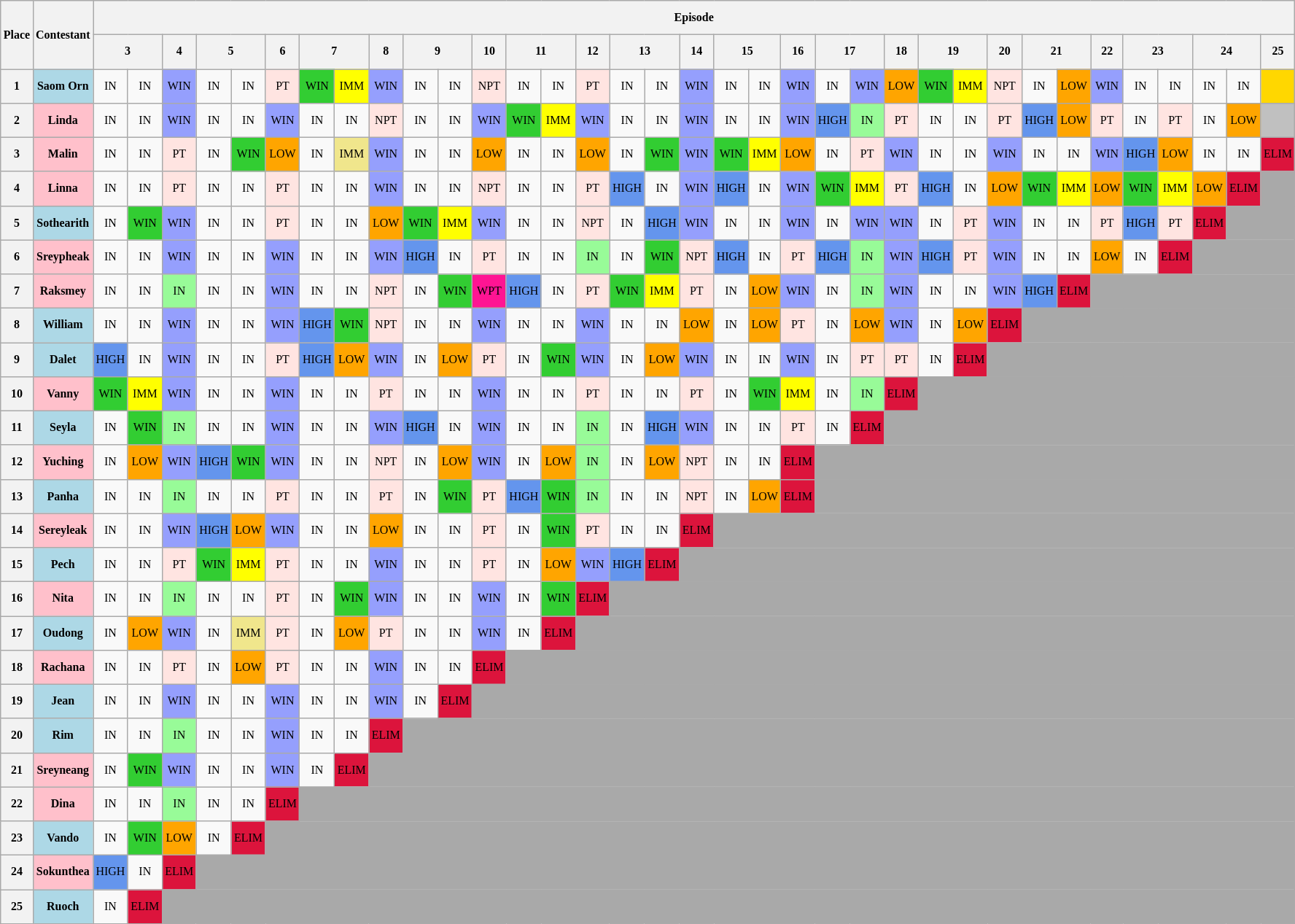<table class="wikitable" style="text-align: center; font-size: 8pt; line-height:26px;">
<tr>
<th rowspan="2">Place</th>
<th rowspan="2">Contestant</th>
<th colspan="35">Episode</th>
</tr>
<tr>
<th colspan="2">3</th>
<th>4</th>
<th colspan="2">5</th>
<th>6</th>
<th colspan="2">7</th>
<th>8</th>
<th colspan="2">9</th>
<th>10</th>
<th colspan="2">11</th>
<th>12</th>
<th colspan="2">13</th>
<th>14</th>
<th colspan="2">15</th>
<th>16</th>
<th colspan="2">17</th>
<th>18</th>
<th colspan="2">19</th>
<th>20</th>
<th colspan="2">21</th>
<th>22</th>
<th colspan="2">23</th>
<th colspan="2">24</th>
<th>25</th>
</tr>
<tr>
<th>1</th>
<th style="background:lightblue;">Saom Orn</th>
<td>IN</td>
<td>IN</td>
<td style="background:#959FFD;">WIN</td>
<td>IN</td>
<td>IN</td>
<td style="background:mistyrose;">PT</td>
<td style="background:limegreen;">WIN</td>
<td style="background:yellow;">IMM</td>
<td style="background:#959FFD;">WIN</td>
<td>IN</td>
<td>IN</td>
<td style="background:mistyrose;">NPT</td>
<td>IN</td>
<td>IN</td>
<td style="background:mistyrose;">PT</td>
<td>IN</td>
<td>IN</td>
<td style="background:#959FFD;">WIN</td>
<td>IN</td>
<td>IN</td>
<td style="background:#959FFD;">WIN</td>
<td>IN</td>
<td style="background:#959FFD;">WIN</td>
<td style="background:orange;">LOW</td>
<td style="background:limegreen;">WIN</td>
<td style="background:yellow;">IMM</td>
<td style="background:mistyrose;">NPT</td>
<td>IN</td>
<td style="background:orange;">LOW</td>
<td style="background:#959FFD;">WIN</td>
<td>IN</td>
<td>IN</td>
<td>IN</td>
<td>IN</td>
<td style="background:gold;"></td>
</tr>
<tr>
<th>2</th>
<th style="background:pink;">Linda</th>
<td>IN</td>
<td>IN</td>
<td style="background:#959FFD;">WIN</td>
<td>IN</td>
<td>IN</td>
<td style="background:#959FFD;">WIN</td>
<td>IN</td>
<td>IN</td>
<td style="background:mistyrose;">NPT</td>
<td>IN</td>
<td>IN</td>
<td style="background:#959FFD;">WIN</td>
<td style="background:limegreen;">WIN</td>
<td style="background:yellow;">IMM</td>
<td style="background:#959FFD;">WIN</td>
<td>IN</td>
<td>IN</td>
<td style="background:#959FFD;">WIN</td>
<td>IN</td>
<td>IN</td>
<td style="background:#959FFD;">WIN</td>
<td style="background:cornflowerblue;">HIGH</td>
<td style="background:palegreen">IN</td>
<td style="background:mistyrose;">PT</td>
<td>IN</td>
<td>IN</td>
<td style="background:mistyrose;">PT</td>
<td style="background:cornflowerblue;">HIGH</td>
<td style="background:orange;">LOW</td>
<td style="background:mistyrose;">PT</td>
<td>IN</td>
<td style="background:mistyrose;">PT</td>
<td>IN</td>
<td style="background:orange;">LOW</td>
<td style="background:silver;"></td>
</tr>
<tr>
<th>3</th>
<th style="background:pink;">Malin</th>
<td>IN</td>
<td>IN</td>
<td style="background:mistyrose;">PT</td>
<td>IN</td>
<td style="background:limegreen;">WIN</td>
<td style="background:orange;">LOW</td>
<td>IN</td>
<td style="background:khaki;">IMM</td>
<td style="background:#959FFD;">WIN</td>
<td>IN</td>
<td>IN</td>
<td style="background:orange;">LOW</td>
<td>IN</td>
<td>IN</td>
<td style="background:orange;">LOW</td>
<td>IN</td>
<td style="background:limegreen;">WIN</td>
<td style="background:#959FFD;">WIN</td>
<td style="background:limegreen;">WIN</td>
<td style="background:yellow;">IMM</td>
<td style="background:orange;">LOW</td>
<td>IN</td>
<td style="background:mistyrose;">PT</td>
<td style="background:#959FFD;">WIN</td>
<td>IN</td>
<td>IN</td>
<td style="background:#959FFD;">WIN</td>
<td>IN</td>
<td>IN</td>
<td style="background:#959FFD;">WIN</td>
<td style="background:cornflowerblue;">HIGH</td>
<td style="background:orange;">LOW</td>
<td>IN</td>
<td>IN</td>
<td style="background:crimson;">ELIM</td>
</tr>
<tr>
<th>4</th>
<th style="background:pink;">Linna</th>
<td>IN</td>
<td>IN</td>
<td style="background:mistyrose;">PT</td>
<td>IN</td>
<td>IN</td>
<td style="background:mistyrose;">PT</td>
<td>IN</td>
<td>IN</td>
<td style="background:#959FFD;">WIN</td>
<td>IN</td>
<td>IN</td>
<td style="background:mistyrose;">NPT</td>
<td>IN</td>
<td>IN</td>
<td style="background:mistyrose;">PT</td>
<td style="background:cornflowerblue;">HIGH</td>
<td>IN</td>
<td style="background:#959FFD;">WIN</td>
<td style="background:cornflowerblue;">HIGH</td>
<td>IN</td>
<td style="background:#959FFD;">WIN</td>
<td style="background:limegreen;">WIN</td>
<td style="background:yellow;">IMM</td>
<td style="background:mistyrose;">PT</td>
<td style="background:cornflowerblue;">HIGH</td>
<td>IN</td>
<td style="background:orange;">LOW</td>
<td style="background:limegreen;">WIN</td>
<td style="background:yellow;">IMM</td>
<td style="background:orange;">LOW</td>
<td style="background:limegreen;">WIN</td>
<td style="background:yellow;">IMM</td>
<td style="background:orange;">LOW</td>
<td style="background:crimson;">ELIM</td>
<td colspan="75" style="background:darkgrey;"></td>
</tr>
<tr>
<th>5</th>
<th style="background:lightblue;">Sothearith</th>
<td>IN</td>
<td style="background:limegreen;">WIN</td>
<td style="background:#959FFD;">WIN</td>
<td>IN</td>
<td>IN</td>
<td style="background:mistyrose;">PT</td>
<td>IN</td>
<td>IN</td>
<td style="background:orange;">LOW</td>
<td style="background:limegreen;">WIN</td>
<td style="background:yellow;">IMM</td>
<td style="background:#959FFD;">WIN</td>
<td>IN</td>
<td>IN</td>
<td style="background:mistyrose;">NPT</td>
<td>IN</td>
<td style="background:cornflowerblue;">HIGH</td>
<td style="background:#959FFD;">WIN</td>
<td>IN</td>
<td>IN</td>
<td style="background:#959FFD;">WIN</td>
<td>IN</td>
<td style="background:#959FFD;">WIN</td>
<td style="background:#959FFD;">WIN</td>
<td>IN</td>
<td style="background:mistyrose;">PT</td>
<td style="background:#959FFD;">WIN</td>
<td>IN</td>
<td>IN</td>
<td style="background:mistyrose;">PT</td>
<td style="background:cornflowerblue;">HIGH</td>
<td style="background:mistyrose;">PT</td>
<td style="background:crimson;">ELIM</td>
<td colspan="75" style="background:darkgrey;"></td>
</tr>
<tr>
<th>6</th>
<th style="background:pink;">Sreypheak</th>
<td>IN</td>
<td>IN</td>
<td style="background:#959FFD;">WIN</td>
<td>IN</td>
<td>IN</td>
<td style="background:#959FFD;">WIN</td>
<td>IN</td>
<td>IN</td>
<td style="background:#959FFD;">WIN</td>
<td style="background:cornflowerblue;">HIGH</td>
<td>IN</td>
<td style="background:mistyrose;">PT</td>
<td>IN</td>
<td>IN</td>
<td style="background:palegreen">IN</td>
<td>IN</td>
<td style="background:limegreen;">WIN</td>
<td style="background:mistyrose;">NPT</td>
<td style="background:cornflowerblue;">HIGH</td>
<td>IN</td>
<td style="background:mistyrose;">PT</td>
<td style="background:cornflowerblue;">HIGH</td>
<td style="background:palegreen">IN</td>
<td style="background:#959FFD;">WIN</td>
<td style="background:cornflowerblue;">HIGH</td>
<td style="background:mistyrose;">PT</td>
<td style="background:#959FFD;">WIN</td>
<td>IN</td>
<td>IN</td>
<td style="background:orange;">LOW</td>
<td>IN</td>
<td style="background:crimson;">ELIM</td>
<td colspan="75" style="background:darkgrey;"></td>
</tr>
<tr>
<th>7</th>
<th style="background:pink;">Raksmey</th>
<td>IN</td>
<td>IN</td>
<td style="background:palegreen">IN</td>
<td>IN</td>
<td>IN</td>
<td style="background:#959FFD;">WIN</td>
<td>IN</td>
<td>IN</td>
<td style="background:mistyrose;">NPT</td>
<td>IN</td>
<td style="background:limegreen;">WIN</td>
<td style="background:deeppink;">WPT</td>
<td style="background:cornflowerblue;">HIGH</td>
<td>IN</td>
<td style="background:mistyrose;">PT</td>
<td style="background:limegreen;">WIN</td>
<td style="background:yellow;">IMM</td>
<td style="background:mistyrose;">PT</td>
<td>IN</td>
<td style="background:orange;">LOW</td>
<td style="background:#959FFD;">WIN</td>
<td>IN</td>
<td style="background:palegreen">IN</td>
<td style="background:#959FFD;">WIN</td>
<td>IN</td>
<td>IN</td>
<td style="background:#959FFD;">WIN</td>
<td style="background:cornflowerblue;">HIGH</td>
<td style="background:crimson;">ELIM</td>
<td colspan="75" style="background:darkgrey;"></td>
</tr>
<tr>
<th>8</th>
<th style="background:lightblue;">William</th>
<td>IN</td>
<td>IN</td>
<td style="background:#959FFD;">WIN</td>
<td>IN</td>
<td>IN</td>
<td style="background:#959FFD;">WIN</td>
<td style="background:cornflowerblue;">HIGH</td>
<td style="background:limegreen;">WIN</td>
<td style="background:mistyrose;">NPT</td>
<td>IN</td>
<td>IN</td>
<td style="background:#959FFD;">WIN</td>
<td>IN</td>
<td>IN</td>
<td style="background:#959FFD;">WIN</td>
<td>IN</td>
<td>IN</td>
<td style="background:orange;">LOW</td>
<td>IN</td>
<td style="background:orange;">LOW</td>
<td style="background:mistyrose;">PT</td>
<td>IN</td>
<td style="background:orange;">LOW</td>
<td style="background:#959FFD;">WIN</td>
<td>IN</td>
<td style="background:orange;">LOW</td>
<td style="background:crimson;">ELIM</td>
<td colspan="75" style="background:darkgrey;"></td>
</tr>
<tr>
<th>9</th>
<th style="background:lightblue;">Dalet</th>
<td style="background:cornflowerblue;">HIGH</td>
<td>IN</td>
<td style="background:#959FFD;">WIN</td>
<td>IN</td>
<td>IN</td>
<td style="background:mistyrose;">PT</td>
<td style="background:cornflowerblue;">HIGH</td>
<td style="background:orange;">LOW</td>
<td style="background:#959FFD;">WIN</td>
<td>IN</td>
<td style="background:orange;">LOW</td>
<td style="background:mistyrose;">PT</td>
<td>IN</td>
<td style="background:limegreen;">WIN</td>
<td style="background:#959FFD;">WIN</td>
<td>IN</td>
<td style="background:orange;">LOW</td>
<td style="background:#959FFD;">WIN</td>
<td>IN</td>
<td>IN</td>
<td style="background:#959FFD;">WIN</td>
<td>IN</td>
<td style="background:mistyrose;">PT</td>
<td style="background:mistyrose;">PT</td>
<td>IN</td>
<td style="background:crimson;">ELIM</td>
<td colspan="75" style="background:darkgrey;"></td>
</tr>
<tr>
<th>10</th>
<th style="background:pink;">Vanny</th>
<td style="background:limegreen;">WIN</td>
<td style="background:yellow;">IMM</td>
<td style="background:#959FFD;">WIN</td>
<td>IN</td>
<td>IN</td>
<td style="background:#959FFD;">WIN</td>
<td>IN</td>
<td>IN</td>
<td style="background:mistyrose;">PT</td>
<td>IN</td>
<td>IN</td>
<td style="background:#959FFD;">WIN</td>
<td>IN</td>
<td>IN</td>
<td style="background:mistyrose;">PT</td>
<td>IN</td>
<td>IN</td>
<td style="background:mistyrose;">PT</td>
<td>IN</td>
<td style="background:limegreen;">WIN</td>
<td style="background:yellow;">IMM</td>
<td>IN</td>
<td style="background:palegreen">IN</td>
<td style="background:crimson;">ELIM</td>
<td colspan="75" style="background:darkgrey;"></td>
</tr>
<tr>
<th>11</th>
<th style="background:lightblue;">Seyla</th>
<td>IN</td>
<td style="background:limegreen;">WIN</td>
<td style="background:palegreen">IN</td>
<td>IN</td>
<td>IN</td>
<td style="background:#959FFD;">WIN</td>
<td>IN</td>
<td>IN</td>
<td style="background:#959FFD;">WIN</td>
<td style="background:cornflowerblue;">HIGH</td>
<td>IN</td>
<td style="background:#959FFD;">WIN</td>
<td>IN</td>
<td>IN</td>
<td style="background:palegreen">IN</td>
<td>IN</td>
<td style="background:cornflowerblue;">HIGH</td>
<td style="background:#959FFD;">WIN</td>
<td>IN</td>
<td>IN</td>
<td style="background:mistyrose;">PT</td>
<td>IN</td>
<td style="background:crimson;">ELIM</td>
<td colspan="75" style="background:darkgrey;"></td>
</tr>
<tr>
<th>12</th>
<th style="background:pink;">Yuching</th>
<td>IN</td>
<td style="background:orange;">LOW</td>
<td style="background:#959FFD;">WIN</td>
<td style="background:cornflowerblue;">HIGH</td>
<td style="background:limegreen;">WIN</td>
<td style="background:#959FFD;">WIN</td>
<td>IN</td>
<td>IN</td>
<td style="background:mistyrose;">NPT</td>
<td>IN</td>
<td style="background:orange;">LOW</td>
<td style="background:#959FFD;">WIN</td>
<td>IN</td>
<td style="background:orange;">LOW</td>
<td style="background:palegreen">IN</td>
<td>IN</td>
<td style="background:orange;">LOW</td>
<td style="background:mistyrose;">NPT</td>
<td>IN</td>
<td>IN</td>
<td style="background:crimson;">ELIM</td>
<td colspan="75" style="background:darkgrey;"></td>
</tr>
<tr>
<th>13</th>
<th style="background:lightblue;">Panha</th>
<td>IN</td>
<td>IN</td>
<td style="background:palegreen">IN</td>
<td>IN</td>
<td>IN</td>
<td style="background:mistyrose;">PT</td>
<td>IN</td>
<td>IN</td>
<td style="background:mistyrose;">PT</td>
<td>IN</td>
<td style="background:limegreen;">WIN</td>
<td style="background:mistyrose;">PT</td>
<td style="background:cornflowerblue;">HIGH</td>
<td style="background:limegreen;">WIN</td>
<td style="background:palegreen">IN</td>
<td>IN</td>
<td>IN</td>
<td style="background:mistyrose;">NPT</td>
<td>IN</td>
<td style="background:orange;">LOW</td>
<td style="background:crimson;">ELIM</td>
<td colspan="75" style="background:darkgrey;"></td>
</tr>
<tr>
<th>14</th>
<th style="background:pink;">Sereyleak</th>
<td>IN</td>
<td>IN</td>
<td style="background:#959FFD;">WIN</td>
<td style="background:cornflowerblue;">HIGH</td>
<td style="background:orange;">LOW</td>
<td style="background:#959FFD;">WIN</td>
<td>IN</td>
<td>IN</td>
<td style="background:orange;">LOW</td>
<td>IN</td>
<td>IN</td>
<td style="background:mistyrose;">PT</td>
<td>IN</td>
<td style="background:limegreen;">WIN</td>
<td style="background:mistyrose;">PT</td>
<td>IN</td>
<td>IN</td>
<td style="background:crimson;">ELIM</td>
<td colspan="75" style="background:darkgrey;"></td>
</tr>
<tr>
<th>15</th>
<th style="background:lightblue;">Pech</th>
<td>IN</td>
<td>IN</td>
<td style="background:mistyrose;">PT</td>
<td style="background:limegreen;">WIN</td>
<td style="background:yellow;">IMM</td>
<td style="background:mistyrose;">PT</td>
<td>IN</td>
<td>IN</td>
<td style="background:#959FFD;">WIN</td>
<td>IN</td>
<td>IN</td>
<td style="background:mistyrose;">PT</td>
<td>IN</td>
<td style="background:orange;">LOW</td>
<td style="background:#959FFD;">WIN</td>
<td style="background:cornflowerblue;">HIGH</td>
<td style="background:crimson;">ELIM</td>
<td colspan="75" style="background:darkgrey;"></td>
</tr>
<tr>
<th>16</th>
<th style="background:pink;">Nita</th>
<td>IN</td>
<td>IN</td>
<td style="background:palegreen">IN</td>
<td>IN</td>
<td>IN</td>
<td style="background:mistyrose;">PT</td>
<td>IN</td>
<td style="background:limegreen;">WIN</td>
<td style="background:#959FFD;">WIN</td>
<td>IN</td>
<td>IN</td>
<td style="background:#959FFD;">WIN</td>
<td>IN</td>
<td style="background:limegreen;">WIN</td>
<td style="background:crimson;">ELIM</td>
<td colspan="75" style="background:darkgrey;"></td>
</tr>
<tr>
<th>17</th>
<th style="background:lightblue;">Oudong</th>
<td>IN</td>
<td style="background:orange;">LOW</td>
<td style="background:#959FFD;">WIN</td>
<td>IN</td>
<td style="background:khaki;">IMM</td>
<td style="background:mistyrose;">PT</td>
<td>IN</td>
<td style="background:orange;">LOW</td>
<td style="background:mistyrose;">PT</td>
<td>IN</td>
<td>IN</td>
<td style="background:#959FFD;">WIN</td>
<td>IN</td>
<td style="background:crimson;">ELIM</td>
<td colspan="75" style="background:darkgrey;"></td>
</tr>
<tr>
<th>18</th>
<th style="background:pink;">Rachana</th>
<td>IN</td>
<td>IN</td>
<td style="background:mistyrose;">PT</td>
<td>IN</td>
<td style="background:orange;">LOW</td>
<td style="background:mistyrose;">PT</td>
<td>IN</td>
<td>IN</td>
<td style="background:#959FFD;">WIN</td>
<td>IN</td>
<td>IN</td>
<td style="background:crimson;">ELIM</td>
<td colspan="75" style="background:darkgrey;"></td>
</tr>
<tr>
<th>19</th>
<th style="background:lightblue;">Jean</th>
<td>IN</td>
<td>IN</td>
<td style="background:#959FFD;">WIN</td>
<td>IN</td>
<td>IN</td>
<td style="background:#959FFD;">WIN</td>
<td>IN</td>
<td>IN</td>
<td style="background:#959FFD;">WIN</td>
<td>IN</td>
<td style="background:crimson;">ELIM</td>
<td colspan="75" style="background:darkgrey;"></td>
</tr>
<tr>
<th>20</th>
<th style="background:lightblue;">Rim</th>
<td>IN</td>
<td>IN</td>
<td style="background:palegreen">IN</td>
<td>IN</td>
<td>IN</td>
<td style="background:#959FFD;">WIN</td>
<td>IN</td>
<td>IN</td>
<td style="background:crimson;">ELIM</td>
<td colspan="75" style="background:darkgrey;"></td>
</tr>
<tr>
<th>21</th>
<th style="background:pink;">Sreyneang</th>
<td>IN</td>
<td style="background:limegreen;">WIN</td>
<td style="background:#959FFD;">WIN</td>
<td>IN</td>
<td>IN</td>
<td style="background:#959FFD;">WIN</td>
<td>IN</td>
<td style="background:crimson;">ELIM</td>
<td colspan="75" style="background:darkgrey;"></td>
</tr>
<tr>
<th>22</th>
<th style="background:pink;">Dina</th>
<td>IN</td>
<td>IN</td>
<td style="background:palegreen">IN</td>
<td>IN</td>
<td>IN</td>
<td style="background:crimson;">ELIM</td>
<td colspan="75" style="background:darkgrey;"></td>
</tr>
<tr>
<th>23</th>
<th style="background:lightblue;">Vando</th>
<td>IN</td>
<td style="background:limegreen;">WIN</td>
<td style="background:orange;">LOW</td>
<td>IN</td>
<td style="background:crimson;">ELIM</td>
<td colspan="75" style="background:darkgrey;"></td>
</tr>
<tr>
<th>24</th>
<th style="background:pink;">Sokunthea</th>
<td style="background:cornflowerblue;">HIGH</td>
<td>IN</td>
<td style="background:crimson;">ELIM</td>
<td colspan="75" style="background:darkgrey;"></td>
</tr>
<tr>
<th>25</th>
<th style="background:lightblue;">Ruoch</th>
<td>IN</td>
<td style="background:crimson;">ELIM</td>
<td colspan="75" style="background:darkgrey;"></td>
</tr>
</table>
